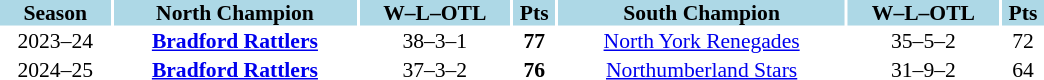<table cellpadding="0" width="700px" style="font-size: 90%;">
<tr bgcolor="#ADD8E6" align="center">
<th style= width="60"><strong>Season</strong></th>
<th style= width="145"><strong>North Champion</strong></th>
<th style= width="145"><strong>W–L–OTL</strong></th>
<th style= width="30"><strong>Pts</strong></th>
<th style= width="145"><strong>South Champion</strong></th>
<th style= width="145"><strong>W–L–OTL</strong></th>
<th style= width="30"><strong>Pts</strong></th>
</tr>
<tr align="center">
<td>2023–24</td>
<td><strong><a href='#'>Bradford Rattlers</a></strong></td>
<td>38–3–1</td>
<td><strong>77</strong></td>
<td><a href='#'>North York Renegades</a></td>
<td>35–5–2</td>
<td>72</td>
</tr>
<tr align="center">
<td>2024–25</td>
<td><strong><a href='#'>Bradford Rattlers</a></strong></td>
<td>37–3–2</td>
<td><strong>76</strong></td>
<td><a href='#'>Northumberland Stars</a></td>
<td>31–9–2</td>
<td>64</td>
</tr>
</table>
